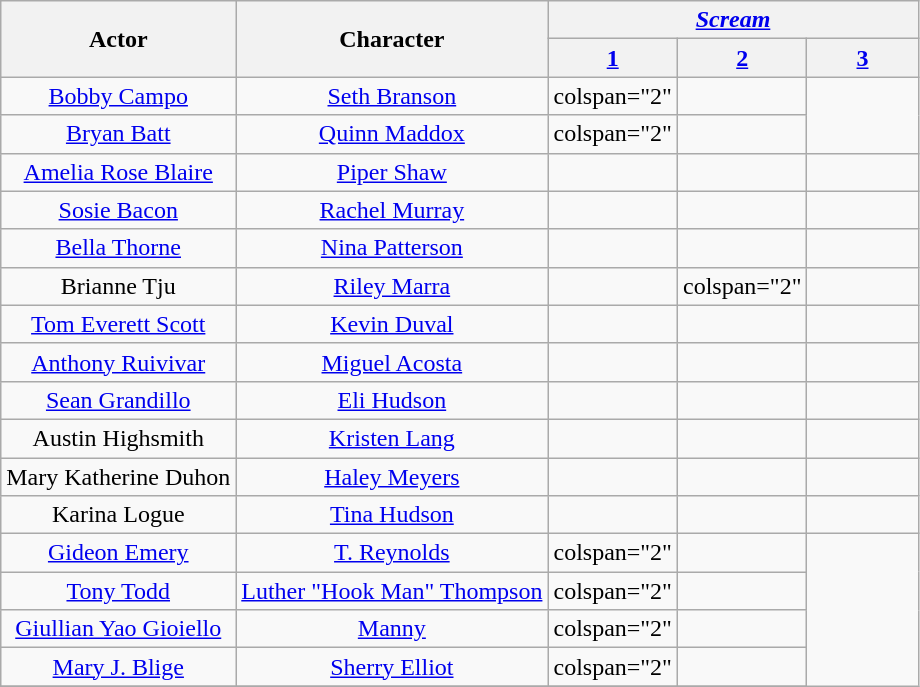<table class="wikitable" style="text-align:center;">
<tr>
<th rowspan="2">Actor</th>
<th rowspan="2">Character</th>
<th colspan="3"><em><a href='#'>Scream</a></em></th>
</tr>
<tr>
<th style="width:50pt;"><a href='#'>1</a></th>
<th style="width:50pt;"><a href='#'>2</a></th>
<th style="width:50pt;"><a href='#'>3</a></th>
</tr>
<tr>
<td><a href='#'>Bobby Campo</a></td>
<td><a href='#'>Seth Branson</a></td>
<td>colspan="2" </td>
<td></td>
</tr>
<tr>
<td><a href='#'>Bryan Batt</a></td>
<td><a href='#'>Quinn Maddox</a></td>
<td>colspan="2" </td>
<td></td>
</tr>
<tr>
<td><a href='#'>Amelia Rose Blaire</a></td>
<td><a href='#'>Piper Shaw</a></td>
<td></td>
<td></td>
<td></td>
</tr>
<tr>
<td><a href='#'>Sosie Bacon</a></td>
<td><a href='#'>Rachel Murray</a></td>
<td></td>
<td></td>
<td></td>
</tr>
<tr>
<td><a href='#'>Bella Thorne</a></td>
<td><a href='#'>Nina Patterson</a></td>
<td></td>
<td></td>
<td></td>
</tr>
<tr>
<td>Brianne Tju</td>
<td><a href='#'>Riley Marra</a></td>
<td></td>
<td>colspan="2" </td>
</tr>
<tr>
<td><a href='#'>Tom Everett Scott</a></td>
<td><a href='#'>Kevin Duval</a></td>
<td></td>
<td></td>
<td></td>
</tr>
<tr>
<td><a href='#'>Anthony Ruivivar</a></td>
<td><a href='#'>Miguel Acosta</a></td>
<td></td>
<td></td>
<td></td>
</tr>
<tr>
<td><a href='#'>Sean Grandillo</a></td>
<td><a href='#'>Eli Hudson</a></td>
<td></td>
<td></td>
<td></td>
</tr>
<tr>
<td>Austin Highsmith</td>
<td><a href='#'>Kristen Lang</a></td>
<td></td>
<td></td>
<td></td>
</tr>
<tr>
<td>Mary Katherine Duhon</td>
<td><a href='#'>Haley Meyers</a></td>
<td></td>
<td></td>
<td></td>
</tr>
<tr>
<td>Karina Logue</td>
<td><a href='#'>Tina Hudson</a></td>
<td></td>
<td></td>
<td></td>
</tr>
<tr>
<td><a href='#'>Gideon Emery</a></td>
<td><a href='#'>T. Reynolds</a></td>
<td>colspan="2" </td>
<td></td>
</tr>
<tr>
<td><a href='#'>Tony Todd</a></td>
<td><a href='#'>Luther "Hook Man" Thompson</a></td>
<td>colspan="2" </td>
<td></td>
</tr>
<tr>
<td><a href='#'>Giullian Yao Gioiello</a></td>
<td><a href='#'>Manny</a></td>
<td>colspan="2" </td>
<td></td>
</tr>
<tr>
<td><a href='#'>Mary J. Blige</a></td>
<td><a href='#'>Sherry Elliot</a></td>
<td>colspan="2" </td>
<td></td>
</tr>
<tr>
</tr>
</table>
